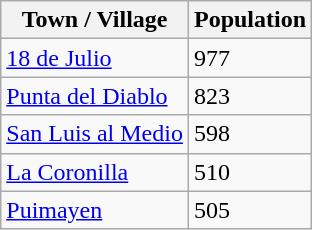<table class="wikitable">
<tr>
<th>Town / Village</th>
<th>Population</th>
</tr>
<tr>
<td><a href='#'>18 de Julio</a></td>
<td>977</td>
</tr>
<tr>
<td><a href='#'>Punta del Diablo</a></td>
<td>823</td>
</tr>
<tr>
<td><a href='#'>San Luis al Medio</a></td>
<td>598</td>
</tr>
<tr>
<td><a href='#'>La Coronilla</a></td>
<td>510</td>
</tr>
<tr>
<td><a href='#'>Puimayen</a></td>
<td>505</td>
</tr>
</table>
